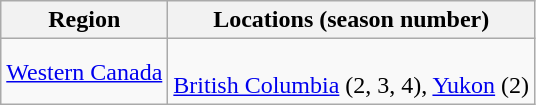<table class="wikitable">
<tr>
<th>Region</th>
<th>Locations (season number)</th>
</tr>
<tr>
<td><a href='#'>Western Canada</a></td>
<td><br> <a href='#'>British Columbia</a> (2, 3, 4),  <a href='#'>Yukon</a> (2)</td>
</tr>
</table>
